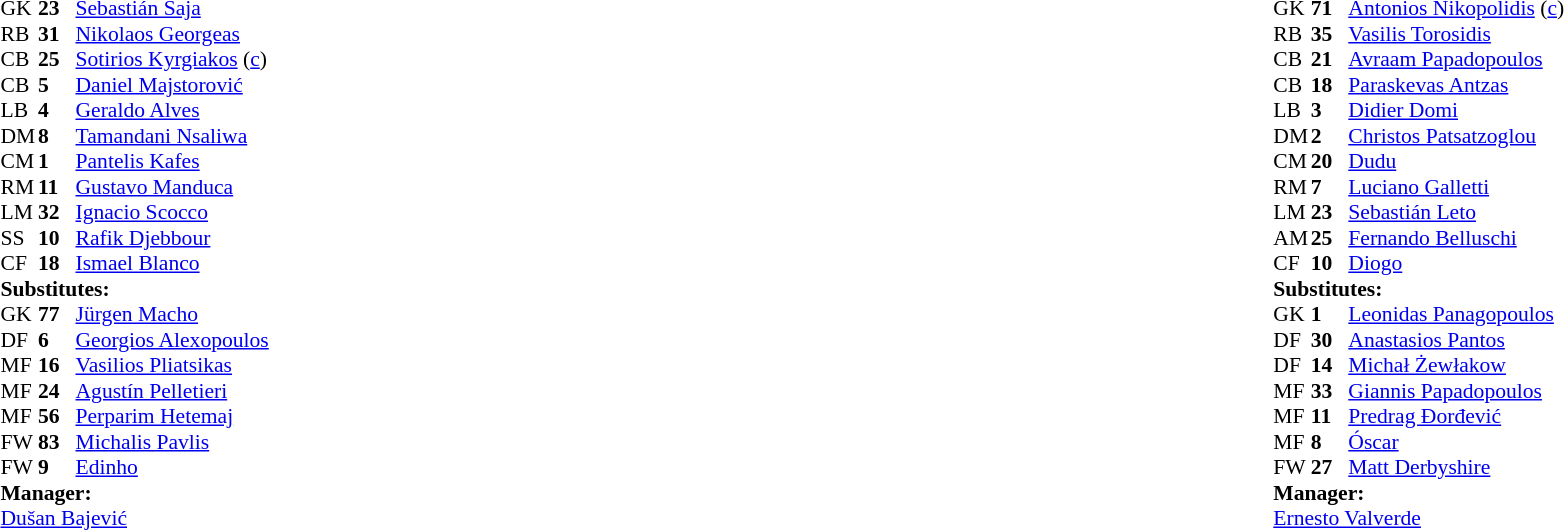<table width="100%">
<tr>
<td valign="top" width="50%"><br><table style="font-size: 90%" cellspacing="0" cellpadding="0">
<tr>
<th width="25"></th>
<th width="25"></th>
</tr>
<tr>
<td>GK</td>
<td><strong>23</strong></td>
<td> <a href='#'>Sebastián Saja</a></td>
</tr>
<tr>
<td>RB</td>
<td><strong>31</strong></td>
<td> <a href='#'>Nikolaos Georgeas</a></td>
</tr>
<tr>
<td>CB</td>
<td><strong>25</strong></td>
<td> <a href='#'>Sotirios Kyrgiakos</a> (<a href='#'>c</a>)</td>
<td></td>
<td></td>
<td></td>
</tr>
<tr>
<td>CB</td>
<td><strong>5</strong></td>
<td> <a href='#'>Daniel Majstorović</a></td>
</tr>
<tr>
<td>LB</td>
<td><strong>4</strong></td>
<td> <a href='#'>Geraldo Alves</a></td>
<td></td>
</tr>
<tr>
<td>DM</td>
<td><strong>8</strong></td>
<td> <a href='#'>Tamandani Nsaliwa</a></td>
<td></td>
</tr>
<tr>
<td>CM</td>
<td><strong>1</strong></td>
<td> <a href='#'>Pantelis Kafes</a></td>
<td></td>
</tr>
<tr>
<td>RM</td>
<td><strong>11</strong></td>
<td> <a href='#'>Gustavo Manduca</a></td>
<td></td>
<td></td>
<td></td>
</tr>
<tr>
<td>LM</td>
<td><strong>32</strong></td>
<td> <a href='#'>Ignacio Scocco</a></td>
</tr>
<tr>
<td>SS</td>
<td><strong>10</strong></td>
<td> <a href='#'>Rafik Djebbour</a></td>
<td></td>
<td></td>
<td></td>
</tr>
<tr>
<td>CF</td>
<td><strong>18</strong></td>
<td> <a href='#'>Ismael Blanco</a></td>
</tr>
<tr>
<td colspan=4><strong>Substitutes:</strong></td>
</tr>
<tr>
<td>GK</td>
<td><strong>77</strong></td>
<td> <a href='#'>Jürgen Macho</a></td>
</tr>
<tr>
<td>DF</td>
<td><strong>6</strong></td>
<td> <a href='#'>Georgios Alexopoulos</a></td>
<td></td>
<td></td>
</tr>
<tr>
<td>MF</td>
<td><strong>16</strong></td>
<td> <a href='#'>Vasilios Pliatsikas</a></td>
</tr>
<tr>
<td>MF</td>
<td><strong>24</strong></td>
<td> <a href='#'>Agustín Pelletieri</a></td>
<td></td>
<td></td>
</tr>
<tr>
<td>MF</td>
<td><strong>56</strong></td>
<td> <a href='#'>Perparim Hetemaj</a></td>
</tr>
<tr>
<td>FW</td>
<td><strong>83</strong></td>
<td> <a href='#'>Michalis Pavlis</a></td>
</tr>
<tr>
<td>FW</td>
<td><strong>9</strong></td>
<td> <a href='#'>Edinho</a></td>
<td></td>
<td></td>
</tr>
<tr>
<td colspan=4><strong>Manager:</strong></td>
</tr>
<tr>
<td colspan="4"> <a href='#'>Dušan Bajević</a></td>
</tr>
</table>
</td>
<td valign="top"></td>
<td valign="top" width="50%"><br><table style="font-size: 90%" cellspacing="0" cellpadding="0" align=center>
<tr>
<th width="25"></th>
<th width="25"></th>
</tr>
<tr>
<td>GK</td>
<td><strong>71</strong></td>
<td> <a href='#'>Antonios Nikopolidis</a> (<a href='#'>c</a>)</td>
</tr>
<tr>
<td>RB</td>
<td><strong>35</strong></td>
<td> <a href='#'>Vasilis Torosidis</a></td>
</tr>
<tr>
<td>CB</td>
<td><strong>21</strong></td>
<td> <a href='#'>Avraam Papadopoulos</a></td>
<td></td>
</tr>
<tr>
<td>CB</td>
<td><strong>18</strong></td>
<td> <a href='#'>Paraskevas Antzas</a></td>
</tr>
<tr>
<td>LB</td>
<td><strong>3</strong></td>
<td> <a href='#'>Didier Domi</a></td>
</tr>
<tr>
<td>DM</td>
<td><strong>2</strong></td>
<td> <a href='#'>Christos Patsatzoglou</a></td>
<td></td>
<td></td>
<td></td>
</tr>
<tr>
<td>CM</td>
<td><strong>20</strong></td>
<td> <a href='#'>Dudu</a></td>
</tr>
<tr>
<td>RM</td>
<td><strong>7</strong></td>
<td> <a href='#'>Luciano Galletti</a></td>
<td></td>
</tr>
<tr>
<td>LM</td>
<td><strong>23</strong></td>
<td> <a href='#'>Sebastián Leto</a></td>
<td></td>
<td></td>
<td></td>
</tr>
<tr>
<td>AM</td>
<td><strong>25</strong></td>
<td> <a href='#'>Fernando Belluschi</a></td>
</tr>
<tr>
<td>CF</td>
<td><strong>10</strong></td>
<td> <a href='#'>Diogo</a></td>
</tr>
<tr>
<td colspan=4><strong>Substitutes:</strong></td>
</tr>
<tr>
<td>GK</td>
<td><strong>1</strong></td>
<td> <a href='#'>Leonidas Panagopoulos</a></td>
</tr>
<tr>
<td>DF</td>
<td><strong>30</strong></td>
<td> <a href='#'>Anastasios Pantos</a></td>
</tr>
<tr>
<td>DF</td>
<td><strong>14</strong></td>
<td> <a href='#'>Michał Żewłakow</a></td>
</tr>
<tr>
<td>MF</td>
<td><strong>33</strong></td>
<td> <a href='#'>Giannis Papadopoulos</a></td>
</tr>
<tr>
<td>MF</td>
<td><strong>11</strong></td>
<td> <a href='#'>Predrag Đorđević</a></td>
<td></td>
<td></td>
</tr>
<tr>
<td>MF</td>
<td><strong>8</strong></td>
<td> <a href='#'>Óscar</a></td>
<td></td>
<td></td>
</tr>
<tr>
<td>FW</td>
<td><strong>27</strong></td>
<td> <a href='#'>Matt Derbyshire</a></td>
<td></td>
<td></td>
<td></td>
</tr>
<tr>
<td colspan=4><strong>Manager:</strong></td>
</tr>
<tr>
<td colspan="4"> <a href='#'>Ernesto Valverde</a></td>
</tr>
</table>
</td>
</tr>
</table>
